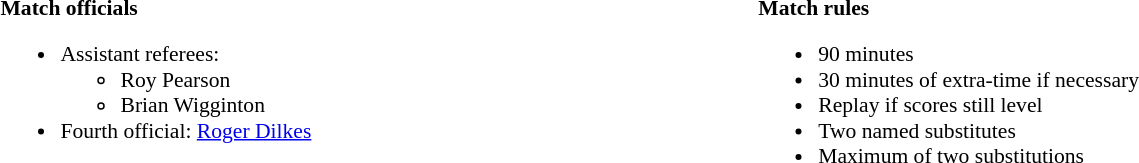<table style="width:100%;font-size:90%">
<tr>
<td style="width:40%;vertical-align:top"><br><strong>Match officials</strong><ul><li>Assistant referees:<ul><li>Roy Pearson</li><li>Brian Wigginton</li></ul></li><li>Fourth official: <a href='#'>Roger Dilkes</a></li></ul></td>
<td style="width:60%;vertical-align:top"><br><strong>Match rules</strong><ul><li>90 minutes</li><li>30 minutes of extra-time if necessary</li><li>Replay if scores still level</li><li>Two named substitutes</li><li>Maximum of two substitutions</li></ul></td>
</tr>
</table>
